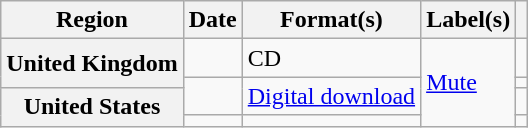<table class="wikitable plainrowheaders">
<tr>
<th scope="col">Region</th>
<th scope="col">Date</th>
<th scope="col">Format(s)</th>
<th scope="col">Label(s)</th>
<th scope="col"></th>
</tr>
<tr>
<th scope="row" rowspan="2">United Kingdom</th>
<td></td>
<td>CD</td>
<td rowspan="4"><a href='#'>Mute</a></td>
<td></td>
</tr>
<tr>
<td rowspan="2"></td>
<td rowspan="2"><a href='#'>Digital download</a></td>
<td></td>
</tr>
<tr>
<th scope="row" rowspan="2">United States</th>
<td></td>
</tr>
<tr>
<td></td>
<td></td>
<td></td>
</tr>
</table>
